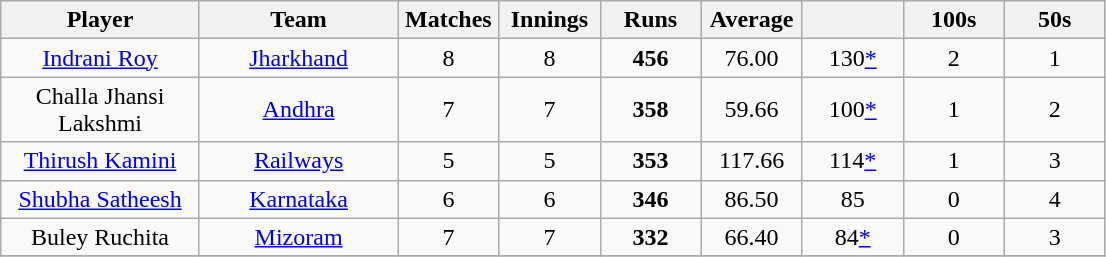<table class="wikitable" style="text-align:center;">
<tr>
<th width=125>Player</th>
<th width=125>Team</th>
<th width=60>Matches</th>
<th width=60>Innings</th>
<th width=60>Runs</th>
<th width=60>Average</th>
<th width=60></th>
<th width=60>100s</th>
<th width=60>50s</th>
</tr>
<tr>
<td><a href='#'>Indrani Roy</a></td>
<td><a href='#'>Jharkhand</a></td>
<td>8</td>
<td>8</td>
<td><strong>456</strong></td>
<td>76.00</td>
<td>130<a href='#'>*</a></td>
<td>2</td>
<td>1</td>
</tr>
<tr>
<td>Challa Jhansi Lakshmi</td>
<td><a href='#'>Andhra</a></td>
<td>7</td>
<td>7</td>
<td><strong>358</strong></td>
<td>59.66</td>
<td>100<a href='#'>*</a></td>
<td>1</td>
<td>2</td>
</tr>
<tr>
<td><a href='#'>Thirush Kamini</a></td>
<td><a href='#'>Railways</a></td>
<td>5</td>
<td>5</td>
<td><strong>353</strong></td>
<td>117.66</td>
<td>114<a href='#'>*</a></td>
<td>1</td>
<td>3</td>
</tr>
<tr>
<td><a href='#'>Shubha Satheesh</a></td>
<td><a href='#'>Karnataka</a></td>
<td>6</td>
<td>6</td>
<td><strong>346</strong></td>
<td>86.50</td>
<td>85</td>
<td>0</td>
<td>4</td>
</tr>
<tr>
<td>Buley Ruchita</td>
<td><a href='#'>Mizoram</a></td>
<td>7</td>
<td>7</td>
<td><strong>332</strong></td>
<td>66.40</td>
<td>84<a href='#'>*</a></td>
<td>0</td>
<td>3</td>
</tr>
<tr>
</tr>
</table>
